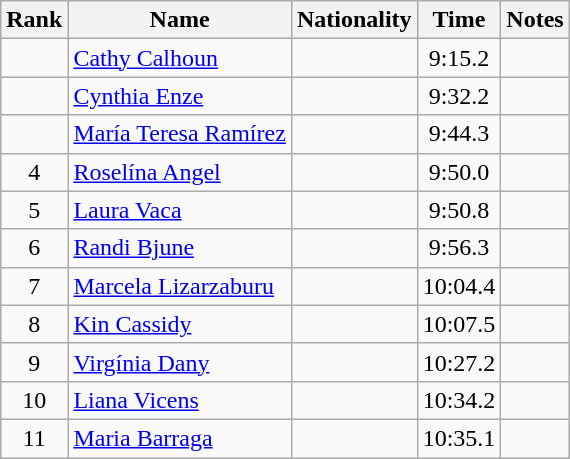<table class="wikitable sortable" style="text-align:center">
<tr>
<th>Rank</th>
<th>Name</th>
<th>Nationality</th>
<th>Time</th>
<th>Notes</th>
</tr>
<tr>
<td></td>
<td align=left><a href='#'>Cathy Calhoun</a></td>
<td align=left></td>
<td>9:15.2</td>
<td></td>
</tr>
<tr>
<td></td>
<td align=left><a href='#'>Cynthia Enze</a></td>
<td align=left></td>
<td>9:32.2</td>
<td></td>
</tr>
<tr>
<td></td>
<td align=left><a href='#'>María Teresa Ramírez</a></td>
<td align=left></td>
<td>9:44.3</td>
<td></td>
</tr>
<tr>
<td>4</td>
<td align=left><a href='#'>Roselína Angel</a></td>
<td align=left></td>
<td>9:50.0</td>
<td></td>
</tr>
<tr>
<td>5</td>
<td align=left><a href='#'>Laura Vaca</a></td>
<td align=left></td>
<td>9:50.8</td>
<td></td>
</tr>
<tr>
<td>6</td>
<td align=left><a href='#'>Randi Bjune</a></td>
<td align=left></td>
<td>9:56.3</td>
<td></td>
</tr>
<tr>
<td>7</td>
<td align=left><a href='#'>Marcela Lizarzaburu</a></td>
<td align=left></td>
<td>10:04.4</td>
<td></td>
</tr>
<tr>
<td>8</td>
<td align=left><a href='#'>Kin Cassidy</a></td>
<td align=left></td>
<td>10:07.5</td>
<td></td>
</tr>
<tr>
<td>9</td>
<td align=left><a href='#'>Virgínia Dany</a></td>
<td align=left></td>
<td>10:27.2</td>
<td></td>
</tr>
<tr>
<td>10</td>
<td align=left><a href='#'>Liana Vicens</a></td>
<td align=left></td>
<td>10:34.2</td>
<td></td>
</tr>
<tr>
<td>11</td>
<td align=left><a href='#'>Maria Barraga</a></td>
<td align=left></td>
<td>10:35.1</td>
<td></td>
</tr>
</table>
